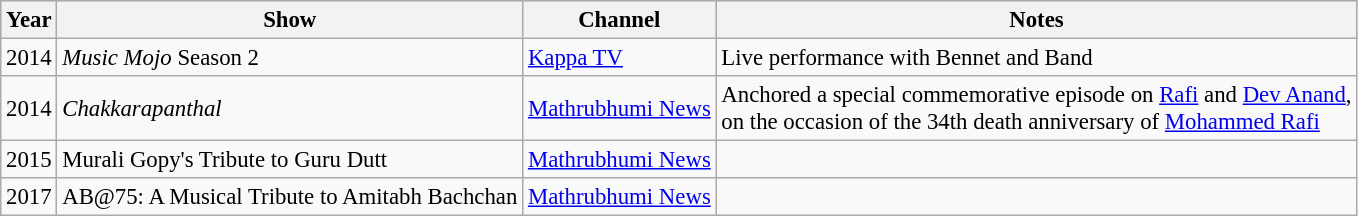<table class="wikitable sortable" style="font-size:95%; text-align:left;">
<tr style="background:#ccc; text-align:left;">
<th>Year</th>
<th>Show</th>
<th>Channel</th>
<th>Notes</th>
</tr>
<tr>
<td>2014</td>
<td><em>Music Mojo</em> Season 2</td>
<td><a href='#'>Kappa TV</a></td>
<td>Live performance with Bennet and Band</td>
</tr>
<tr>
<td>2014</td>
<td><em>Chakkarapanthal</em></td>
<td><a href='#'>Mathrubhumi News</a></td>
<td>Anchored a special commemorative episode on <a href='#'>Rafi</a> and <a href='#'>Dev Anand</a>,<br>on the occasion of the 34th death anniversary of <a href='#'>Mohammed Rafi</a></td>
</tr>
<tr>
<td>2015</td>
<td>Murali Gopy's Tribute to Guru Dutt</td>
<td><a href='#'>Mathrubhumi News</a></td>
<td></td>
</tr>
<tr>
<td>2017</td>
<td>AB@75: A Musical Tribute to Amitabh Bachchan</td>
<td><a href='#'>Mathrubhumi News</a></td>
<td></td>
</tr>
</table>
